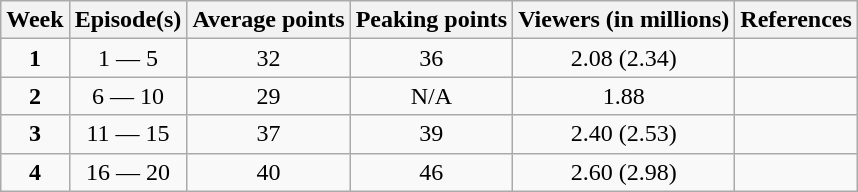<table class="wikitable" style="text-align:center;">
<tr>
<th>Week</th>
<th>Episode(s)</th>
<th>Average points</th>
<th>Peaking points</th>
<th>Viewers (in millions)</th>
<th>References</th>
</tr>
<tr>
<td><strong>1</strong></td>
<td>1 — 5</td>
<td>32</td>
<td>36</td>
<td>2.08 (2.34)</td>
<td></td>
</tr>
<tr>
<td><strong>2</strong></td>
<td>6 — 10</td>
<td>29</td>
<td>N/A</td>
<td>1.88</td>
<td></td>
</tr>
<tr>
<td><strong>3</strong></td>
<td>11 — 15</td>
<td>37</td>
<td>39</td>
<td>2.40 (2.53)</td>
<td></td>
</tr>
<tr>
<td><strong>4</strong></td>
<td>16 — 20</td>
<td>40</td>
<td>46</td>
<td>2.60 (2.98)</td>
<td></td>
</tr>
</table>
